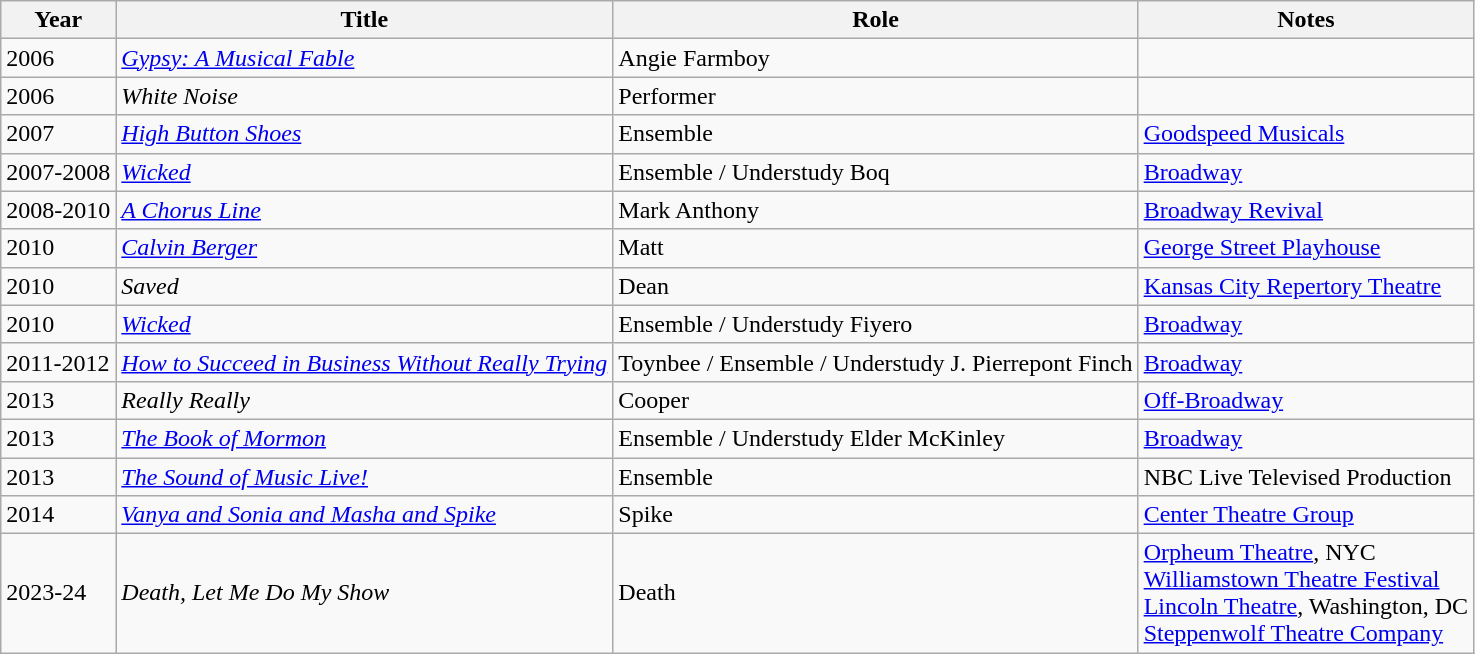<table class="wikitable sortable">
<tr>
<th>Year</th>
<th>Title</th>
<th>Role</th>
<th>Notes</th>
</tr>
<tr>
<td>2006</td>
<td><em><a href='#'>Gypsy: A Musical Fable</a></em></td>
<td>Angie Farmboy</td>
<td></td>
</tr>
<tr>
<td>2006</td>
<td><em>White Noise</em></td>
<td>Performer</td>
<td></td>
</tr>
<tr>
<td>2007</td>
<td><em><a href='#'>High Button Shoes</a></em></td>
<td>Ensemble</td>
<td><a href='#'>Goodspeed Musicals</a></td>
</tr>
<tr>
<td>2007-2008</td>
<td><a href='#'><em>Wicked</em></a></td>
<td>Ensemble / Understudy Boq</td>
<td><a href='#'>Broadway</a></td>
</tr>
<tr>
<td>2008-2010</td>
<td><em><a href='#'>A Chorus Line</a></em></td>
<td>Mark Anthony</td>
<td><a href='#'>Broadway Revival</a></td>
</tr>
<tr>
<td>2010</td>
<td><em><a href='#'>Calvin Berger</a></em></td>
<td>Matt</td>
<td><a href='#'>George Street Playhouse</a></td>
</tr>
<tr>
<td>2010</td>
<td><em>Saved</em></td>
<td>Dean</td>
<td><a href='#'>Kansas City Repertory Theatre</a></td>
</tr>
<tr>
<td>2010</td>
<td><a href='#'><em>Wicked</em></a></td>
<td>Ensemble / Understudy Fiyero</td>
<td><a href='#'>Broadway</a></td>
</tr>
<tr>
<td>2011-2012</td>
<td><em><a href='#'>How to Succeed in Business Without Really Trying</a></em></td>
<td>Toynbee / Ensemble / Understudy J. Pierrepont Finch</td>
<td><a href='#'>Broadway</a></td>
</tr>
<tr>
<td>2013</td>
<td><em>Really Really</em></td>
<td>Cooper</td>
<td><a href='#'>Off-Broadway</a></td>
</tr>
<tr>
<td>2013</td>
<td><a href='#'><em>The Book of Mormon</em></a></td>
<td>Ensemble / Understudy Elder McKinley</td>
<td><a href='#'>Broadway</a></td>
</tr>
<tr>
<td>2013</td>
<td><em><a href='#'>The Sound of Music Live!</a></em></td>
<td>Ensemble</td>
<td>NBC Live Televised Production</td>
</tr>
<tr>
<td>2014</td>
<td><em><a href='#'>Vanya and Sonia and Masha and Spike</a></em></td>
<td>Spike</td>
<td><a href='#'>Center Theatre Group</a></td>
</tr>
<tr>
<td>2023-24</td>
<td><em>Death, Let Me Do My Show</em></td>
<td>Death</td>
<td><a href='#'>Orpheum Theatre</a>, NYC<br><a href='#'>Williamstown Theatre Festival</a><br><a href='#'>Lincoln Theatre</a>, Washington, DC<br><a href='#'>Steppenwolf Theatre Company</a></td>
</tr>
</table>
